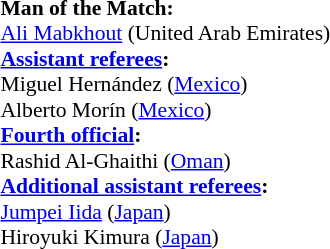<table style="width:100%; font-size:90%;">
<tr>
<td><br><strong>Man of the Match:</strong>
<br><a href='#'>Ali Mabkhout</a> (United Arab Emirates)<br><strong><a href='#'>Assistant referees</a>:</strong>
<br>Miguel Hernández (<a href='#'>Mexico</a>)
<br>Alberto Morín (<a href='#'>Mexico</a>)
<br><strong><a href='#'>Fourth official</a>:</strong>
<br>Rashid Al-Ghaithi (<a href='#'>Oman</a>)
<br><strong><a href='#'>Additional assistant referees</a>:</strong>
<br><a href='#'>Jumpei Iida</a> (<a href='#'>Japan</a>)
<br>Hiroyuki Kimura (<a href='#'>Japan</a>)</td>
</tr>
</table>
